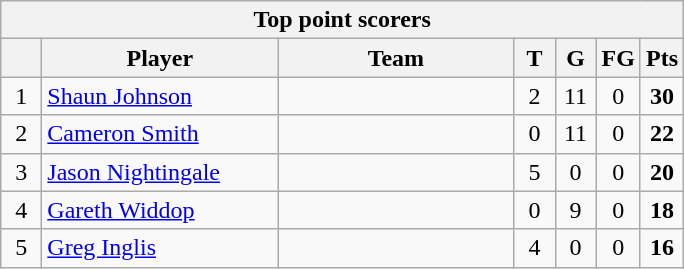<table class="wikitable" style="text-align:center;">
<tr>
<th colspan="10"><strong>Top point scorers</strong></th>
</tr>
<tr>
<th style="width:20px;" abbr="Position"></th>
<th width=150>Player</th>
<th width=150>Team</th>
<th style="width:20px;" abbr="Tries">T</th>
<th style="width:20px;" abbr="Goals">G</th>
<th style="width:20px;" abbr="Field goals">FG</th>
<th style="width:20px;" abbr="Points">Pts</th>
</tr>
<tr>
<td>1</td>
<td style="text-align:left;"><a href='#'>Shaun Johnson</a></td>
<td></td>
<td>2</td>
<td>11</td>
<td>0</td>
<td><strong>30</strong></td>
</tr>
<tr>
<td>2</td>
<td style="text-align:left;"><a href='#'>Cameron Smith</a></td>
<td></td>
<td>0</td>
<td>11</td>
<td>0</td>
<td><strong>22</strong></td>
</tr>
<tr>
<td>3</td>
<td style="text-align:left;"><a href='#'>Jason Nightingale</a></td>
<td></td>
<td>5</td>
<td>0</td>
<td>0</td>
<td><strong>20</strong></td>
</tr>
<tr>
<td>4</td>
<td style="text-align:left;"><a href='#'>Gareth Widdop</a></td>
<td></td>
<td>0</td>
<td>9</td>
<td>0</td>
<td><strong>18</strong></td>
</tr>
<tr>
<td>5</td>
<td style="text-align:left;"><a href='#'>Greg Inglis</a></td>
<td></td>
<td>4</td>
<td>0</td>
<td>0</td>
<td><strong>16</strong></td>
</tr>
</table>
